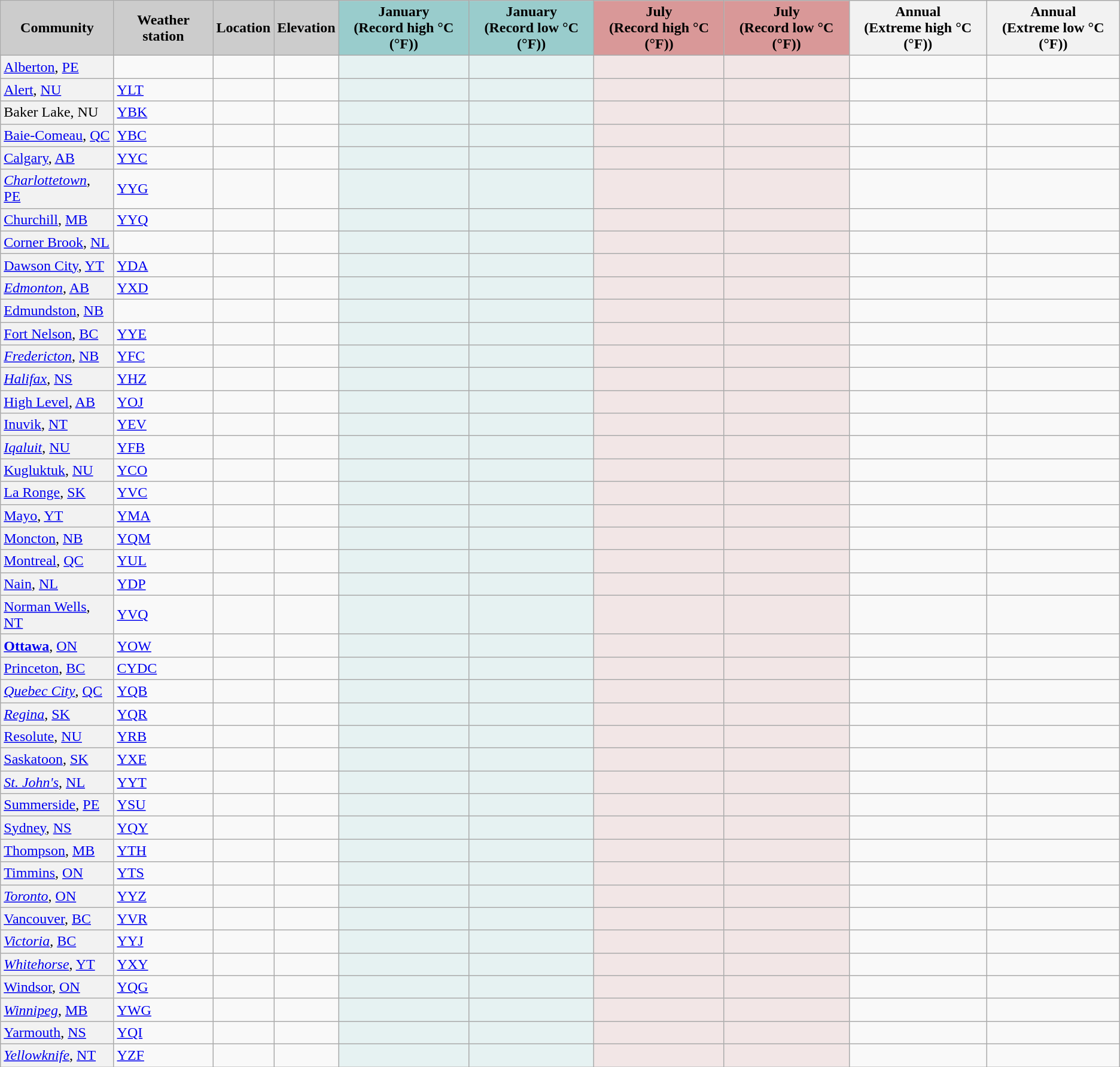<table class="wikitable sortable" style="text−align:center">
<tr>
<th style="background:#ccc;">Community</th>
<th style="background:#ccc;">Weather station</th>
<th style="background:#ccc;">Location</th>
<th style="background:#ccc;">Elevation</th>
<th style="background:#9cc;">January<br><span>(Record high °C (°F))</span></th>
<th style="background:#9cc;">January<br><span>(Record low °C (°F))</span></th>
<th style="background: #D99898;">July<br><span>(Record high °C (°F))</span></th>
<th style="background: #D99898;">July<br><span>(Record low °C (°F))</span></th>
<th>Annual<br><span>(Extreme high °C (°F))</span></th>
<th>Annual<br><span>(Extreme low °C (°F))</span></th>
</tr>
<tr>
<td style="text−align:left; background: #F2F2F2;"><a href='#'>Alberton</a>, <a href='#'>PE</a></td>
<td> </td>
<td></td>
<td></td>
<td style="background: #E6F2F2;"></td>
<td style="background: #E6F2F2;"></td>
<td style="background: #F2E6E6;"></td>
<td style="background: #F2E6E6;"></td>
<td></td>
<td></td>
</tr>
<tr>
<td style="text−align:left; background: #F2F2F2;"><a href='#'>Alert</a>, <a href='#'>NU</a></td>
<td><a href='#'>YLT</a></td>
<td></td>
<td></td>
<td style="background: #E6F2F2;"></td>
<td style="background: #E6F2F2;"></td>
<td style="background: #F2E6E6;"></td>
<td style="background: #F2E6E6;"></td>
<td></td>
<td></td>
</tr>
<tr>
<td style="text−align:left; background: #F2F2F2;">Baker Lake, NU</td>
<td><a href='#'>YBK</a></td>
<td></td>
<td></td>
<td style="background: #E6F2F2;"></td>
<td style="background: #E6F2F2;"></td>
<td style="background: #F2E6E6;"></td>
<td style="background: #F2E6E6;"></td>
<td></td>
<td></td>
</tr>
<tr>
<td style="text−align:left; background: #F2F2F2;"><a href='#'>Baie-Comeau</a>, <a href='#'>QC</a></td>
<td><a href='#'>YBC</a></td>
<td></td>
<td></td>
<td style="background: #E6F2F2;"></td>
<td style="background: #E6F2F2;"></td>
<td style="background: #F2E6E6;"></td>
<td style="background: #F2E6E6;"></td>
<td></td>
<td></td>
</tr>
<tr>
<td style="text−align:left; background: #F2F2F2;"><a href='#'>Calgary</a>, <a href='#'>AB</a></td>
<td><a href='#'>YYC</a></td>
<td></td>
<td></td>
<td style="background: #E6F2F2;"></td>
<td style="background: #E6F2F2;"></td>
<td style="background: #F2E6E6;"></td>
<td style="background: #F2E6E6;"></td>
<td></td>
<td></td>
</tr>
<tr>
<td style="text−align:left; background: #F2F2F2;"><em><a href='#'>Charlottetown</a></em>, <a href='#'>PE</a></td>
<td><a href='#'>YYG</a></td>
<td></td>
<td></td>
<td style="background: #E6F2F2;"></td>
<td style="background: #E6F2F2;"></td>
<td style="background: #F2E6E6;"></td>
<td style="background: #F2E6E6;"></td>
<td></td>
<td></td>
</tr>
<tr>
<td style="text−align:left; background: #F2F2F2;"><a href='#'>Churchill</a>, <a href='#'>MB</a></td>
<td><a href='#'>YYQ</a></td>
<td></td>
<td></td>
<td style="background: #E6F2F2;"></td>
<td style="background: #E6F2F2;"></td>
<td style="background: #F2E6E6;"></td>
<td style="background: #F2E6E6;"></td>
<td></td>
<td></td>
</tr>
<tr>
<td style="text−align:left; background: #F2F2F2;"><a href='#'>Corner Brook</a>, <a href='#'>NL</a></td>
<td> </td>
<td></td>
<td></td>
<td style="background: #E6F2F2;"></td>
<td style="background: #E6F2F2;"></td>
<td style="background: #F2E6E6;"></td>
<td style="background: #F2E6E6;"></td>
<td></td>
<td></td>
</tr>
<tr>
<td style="text−align:left; background: #F2F2F2;"><a href='#'>Dawson City</a>, <a href='#'>YT</a></td>
<td><a href='#'>YDA</a></td>
<td></td>
<td></td>
<td style="background: #E6F2F2;"></td>
<td style="background: #E6F2F2;"></td>
<td style="background: #F2E6E6;"></td>
<td style="background: #F2E6E6;"></td>
<td></td>
<td></td>
</tr>
<tr>
<td style="text−align:left; background: #F2F2F2;"><em><a href='#'>Edmonton</a></em>, <a href='#'>AB</a></td>
<td><a href='#'>YXD</a></td>
<td></td>
<td></td>
<td style="background: #E6F2F2;"></td>
<td style="background: #E6F2F2;"></td>
<td style="background: #F2E6E6;"></td>
<td style="background: #F2E6E6;"></td>
<td></td>
<td></td>
</tr>
<tr>
<td style="text−align:left; background: #F2F2F2;"><a href='#'>Edmundston</a>, <a href='#'>NB</a></td>
<td> </td>
<td></td>
<td></td>
<td style="background: #E6F2F2;"></td>
<td style="background: #E6F2F2;"></td>
<td style="background: #F2E6E6;"></td>
<td style="background: #F2E6E6;"></td>
<td></td>
<td></td>
</tr>
<tr>
<td style="text−align:left; background: #F2F2F2;"><a href='#'>Fort Nelson</a>, <a href='#'>BC</a></td>
<td><a href='#'>YYE</a></td>
<td></td>
<td></td>
<td style="background: #E6F2F2;"></td>
<td style="background: #E6F2F2;"></td>
<td style="background: #F2E6E6;"></td>
<td style="background: #F2E6E6;"></td>
<td></td>
<td></td>
</tr>
<tr>
<td style="text−align:left; background: #F2F2F2;"><em><a href='#'>Fredericton</a></em>, <a href='#'>NB</a></td>
<td><a href='#'>YFC</a></td>
<td></td>
<td></td>
<td style="background: #E6F2F2;"></td>
<td style="background: #E6F2F2;"></td>
<td style="background: #F2E6E6;"></td>
<td style="background: #F2E6E6;"></td>
<td></td>
<td></td>
</tr>
<tr>
<td style="text−align:left; background: #F2F2F2;"><em><a href='#'>Halifax</a></em>, <a href='#'>NS</a></td>
<td><a href='#'>YHZ</a></td>
<td></td>
<td></td>
<td style="background: #E6F2F2;"></td>
<td style="background: #E6F2F2;"></td>
<td style="background: #F2E6E6;"></td>
<td style="background: #F2E6E6;"></td>
<td></td>
<td></td>
</tr>
<tr>
<td style="text−align:left; background: #F2F2F2;"><a href='#'>High Level</a>, <a href='#'>AB</a></td>
<td><a href='#'>YOJ</a></td>
<td></td>
<td></td>
<td style="background: #E6F2F2;"></td>
<td style="background: #E6F2F2;"></td>
<td style="background: #F2E6E6;"></td>
<td style="background: #F2E6E6;"></td>
<td></td>
<td></td>
</tr>
<tr>
<td style="text−align:left; background: #F2F2F2;"><a href='#'>Inuvik</a>, <a href='#'>NT</a></td>
<td><a href='#'>YEV</a></td>
<td></td>
<td></td>
<td style="background: #E6F2F2;"></td>
<td style="background: #E6F2F2;"></td>
<td style="background: #F2E6E6;"></td>
<td style="background: #F2E6E6;"></td>
<td></td>
<td></td>
</tr>
<tr>
<td style="text−align:left; background: #F2F2F2;"><em><a href='#'>Iqaluit</a></em>, <a href='#'>NU</a></td>
<td><a href='#'>YFB</a></td>
<td></td>
<td></td>
<td style="background: #E6F2F2;"></td>
<td style="background: #E6F2F2;"></td>
<td style="background: #F2E6E6;"></td>
<td style="background: #F2E6E6;"></td>
<td></td>
<td></td>
</tr>
<tr>
<td style="text−align:left; background: #F2F2F2;"><a href='#'>Kugluktuk</a>, <a href='#'>NU</a></td>
<td><a href='#'>YCO</a></td>
<td></td>
<td></td>
<td style="background: #E6F2F2;"></td>
<td style="background: #E6F2F2;"></td>
<td style="background: #F2E6E6;"></td>
<td style="background: #F2E6E6;"></td>
<td></td>
<td></td>
</tr>
<tr>
<td style="text−align:left; background: #F2F2F2;"><a href='#'>La Ronge</a>, <a href='#'>SK</a></td>
<td><a href='#'>YVC</a></td>
<td></td>
<td></td>
<td style="background: #E6F2F2;"></td>
<td style="background: #E6F2F2;"></td>
<td style="background: #F2E6E6;"></td>
<td style="background: #F2E6E6;"></td>
<td></td>
<td></td>
</tr>
<tr>
<td style="text−align:left; background: #F2F2F2;"><a href='#'>Mayo</a>, <a href='#'>YT</a></td>
<td><a href='#'>YMA</a></td>
<td></td>
<td></td>
<td style="background: #E6F2F2;"></td>
<td style="background: #E6F2F2;"></td>
<td style="background: #F2E6E6;"></td>
<td style="background: #F2E6E6;"></td>
<td></td>
<td></td>
</tr>
<tr>
<td style="text−align:left; background: #F2F2F2;"><a href='#'>Moncton</a>, <a href='#'>NB</a></td>
<td><a href='#'>YQM</a></td>
<td></td>
<td></td>
<td style="background: #E6F2F2;"></td>
<td style="background: #E6F2F2;"></td>
<td style="background: #F2E6E6;"></td>
<td style="background: #F2E6E6;"></td>
<td></td>
<td></td>
</tr>
<tr>
<td style="text−align:left; background: #F2F2F2;"><a href='#'>Montreal</a>, <a href='#'>QC</a></td>
<td><a href='#'>YUL</a></td>
<td></td>
<td></td>
<td style="background: #E6F2F2;"></td>
<td style="background: #E6F2F2;"></td>
<td style="background: #F2E6E6;"></td>
<td style="background: #F2E6E6;"></td>
<td></td>
<td></td>
</tr>
<tr>
<td style="text−align:left; background: #F2F2F2;"><a href='#'>Nain</a>, <a href='#'>NL</a></td>
<td><a href='#'>YDP</a></td>
<td></td>
<td></td>
<td style="background: #E6F2F2;"></td>
<td style="background: #E6F2F2;"></td>
<td style="background: #F2E6E6;"></td>
<td style="background: #F2E6E6;"></td>
<td></td>
<td></td>
</tr>
<tr>
<td style="text−align:left; background: #F2F2F2;"><a href='#'>Norman Wells</a>, <a href='#'>NT</a></td>
<td><a href='#'>YVQ</a></td>
<td></td>
<td></td>
<td style="background: #E6F2F2;"></td>
<td style="background: #E6F2F2;"></td>
<td style="background: #F2E6E6;"></td>
<td style="background: #F2E6E6;"></td>
<td></td>
<td></td>
</tr>
<tr>
<td style="text−align:left; background: #F2F2F2;"><strong><a href='#'>Ottawa</a></strong>, <a href='#'>ON</a></td>
<td><a href='#'>YOW</a></td>
<td></td>
<td></td>
<td style="background: #E6F2F2;"></td>
<td style="background: #E6F2F2;"></td>
<td style="background: #F2E6E6;"></td>
<td style="background: #F2E6E6;"></td>
<td></td>
<td></td>
</tr>
<tr>
<td style="text−align:left; background: #F2F2F2;"><a href='#'>Princeton</a>, <a href='#'>BC</a></td>
<td><a href='#'>CYDC</a></td>
<td></td>
<td></td>
<td style="background: #E6F2F2;"></td>
<td style="background: #E6F2F2;"></td>
<td style="background: #F2E6E6;"></td>
<td style="background: #F2E6E6;"></td>
<td></td>
<td></td>
</tr>
<tr>
<td style="text−align:left; background: #F2F2F2;"><em><a href='#'>Quebec City</a></em>, <a href='#'>QC</a></td>
<td><a href='#'>YQB</a></td>
<td></td>
<td></td>
<td style="background: #E6F2F2;"></td>
<td style="background: #E6F2F2;"></td>
<td style="background: #F2E6E6;"></td>
<td style="background: #F2E6E6;"></td>
<td></td>
<td></td>
</tr>
<tr>
<td style="text−align:left; background: #F2F2F2;"><em><a href='#'>Regina</a></em>, <a href='#'>SK</a></td>
<td><a href='#'>YQR</a></td>
<td></td>
<td></td>
<td style="background: #E6F2F2;"></td>
<td style="background: #E6F2F2;"></td>
<td style="background: #F2E6E6;"></td>
<td style="background: #F2E6E6;"></td>
<td></td>
<td></td>
</tr>
<tr>
<td style="text−align:left; background: #F2F2F2;"><a href='#'>Resolute</a>, <a href='#'>NU</a></td>
<td><a href='#'>YRB</a></td>
<td></td>
<td></td>
<td style="background: #E6F2F2;"></td>
<td style="background: #E6F2F2;"></td>
<td style="background: #F2E6E6;"></td>
<td style="background: #F2E6E6;"></td>
<td></td>
<td></td>
</tr>
<tr>
<td style="text−align:left; background: #F2F2F2;"><a href='#'>Saskatoon</a>, <a href='#'>SK</a></td>
<td><a href='#'>YXE</a></td>
<td></td>
<td></td>
<td style="background: #E6F2F2;"></td>
<td style="background: #E6F2F2;"></td>
<td style="background: #F2E6E6;"></td>
<td style="background: #F2E6E6;"></td>
<td></td>
<td></td>
</tr>
<tr>
<td style="text−align:left; background: #F2F2F2;"><em><a href='#'>St. John's</a></em>, <a href='#'>NL</a></td>
<td><a href='#'>YYT</a></td>
<td></td>
<td></td>
<td style="background: #E6F2F2;"></td>
<td style="background: #E6F2F2;"></td>
<td style="background: #F2E6E6;"></td>
<td style="background: #F2E6E6;"></td>
<td></td>
<td></td>
</tr>
<tr>
<td style="text−align:left; background: #F2F2F2;"><a href='#'>Summerside</a>, <a href='#'>PE</a></td>
<td><a href='#'>YSU</a></td>
<td></td>
<td></td>
<td style="background: #E6F2F2;"></td>
<td style="background: #E6F2F2;"></td>
<td style="background: #F2E6E6;"></td>
<td style="background: #F2E6E6;"></td>
<td></td>
<td></td>
</tr>
<tr>
<td style="text−align:left; background: #F2F2F2;"><a href='#'>Sydney</a>, <a href='#'>NS</a></td>
<td><a href='#'>YQY</a></td>
<td></td>
<td></td>
<td style="background: #E6F2F2;"></td>
<td style="background: #E6F2F2;"></td>
<td style="background: #F2E6E6;"></td>
<td style="background: #F2E6E6;"></td>
<td></td>
<td></td>
</tr>
<tr>
<td style="text−align:left; background: #F2F2F2;"><a href='#'>Thompson</a>, <a href='#'>MB</a></td>
<td><a href='#'>YTH</a></td>
<td></td>
<td></td>
<td style="background: #E6F2F2;"></td>
<td style="background: #E6F2F2;"></td>
<td style="background: #F2E6E6;"></td>
<td style="background: #F2E6E6;"></td>
<td></td>
<td></td>
</tr>
<tr>
<td style="text−align:left; background: #F2F2F2;"><a href='#'>Timmins</a>, <a href='#'>ON</a></td>
<td><a href='#'>YTS</a></td>
<td></td>
<td></td>
<td style="background: #E6F2F2;"></td>
<td style="background: #E6F2F2;"></td>
<td style="background: #F2E6E6;"></td>
<td style="background: #F2E6E6;"></td>
<td></td>
<td></td>
</tr>
<tr>
<td style="text−align:left; background: #F2F2F2;"><em><a href='#'>Toronto</a></em>, <a href='#'>ON</a></td>
<td><a href='#'>YYZ</a></td>
<td></td>
<td></td>
<td style="background: #E6F2F2;"></td>
<td style="background: #E6F2F2;"></td>
<td style="background: #F2E6E6;"></td>
<td style="background: #F2E6E6;"></td>
<td></td>
<td></td>
</tr>
<tr>
<td style="text−align:left; background: #F2F2F2;"><a href='#'>Vancouver</a>, <a href='#'>BC</a></td>
<td><a href='#'>YVR</a></td>
<td></td>
<td></td>
<td style="background: #E6F2F2;"></td>
<td style="background: #E6F2F2;"></td>
<td style="background: #F2E6E6;"></td>
<td style="background: #F2E6E6;"></td>
<td></td>
<td></td>
</tr>
<tr>
<td style="text−align:left; background: #F2F2F2;"><em><a href='#'>Victoria</a></em>, <a href='#'>BC</a></td>
<td><a href='#'>YYJ</a></td>
<td></td>
<td></td>
<td style="background: #E6F2F2;"></td>
<td style="background: #E6F2F2;"></td>
<td style="background: #F2E6E6;"></td>
<td style="background: #F2E6E6;"></td>
<td></td>
<td></td>
</tr>
<tr>
<td style="text−align:left; background: #F2F2F2;"><em><a href='#'>Whitehorse</a></em>, <a href='#'>YT</a></td>
<td><a href='#'>YXY</a></td>
<td></td>
<td></td>
<td style="background: #E6F2F2;"></td>
<td style="background: #E6F2F2;"></td>
<td style="background: #F2E6E6;"></td>
<td style="background: #F2E6E6;"></td>
<td></td>
<td></td>
</tr>
<tr>
<td style="text−align:left; background: #F2F2F2;"><a href='#'>Windsor</a>, <a href='#'>ON</a></td>
<td><a href='#'>YQG</a></td>
<td></td>
<td></td>
<td style="background: #E6F2F2;"></td>
<td style="background: #E6F2F2;"></td>
<td style="background: #F2E6E6;"></td>
<td style="background: #F2E6E6;"></td>
<td></td>
<td></td>
</tr>
<tr>
<td style="text−align:left; background: #F2F2F2;"><em><a href='#'>Winnipeg</a></em>, <a href='#'>MB</a></td>
<td><a href='#'>YWG</a></td>
<td></td>
<td></td>
<td style="background: #E6F2F2;"></td>
<td style="background: #E6F2F2;"></td>
<td style="background: #F2E6E6;"></td>
<td style="background: #F2E6E6;"></td>
<td></td>
<td></td>
</tr>
<tr>
<td style="text−align:left; background: #F2F2F2;"><a href='#'>Yarmouth</a>, <a href='#'>NS</a></td>
<td><a href='#'>YQI</a></td>
<td></td>
<td></td>
<td style="background: #E6F2F2;"></td>
<td style="background: #E6F2F2;"></td>
<td style="background: #F2E6E6;"></td>
<td style="background: #F2E6E6;"></td>
<td></td>
<td></td>
</tr>
<tr>
<td style="text−align:left; background: #F2F2F2;"><em><a href='#'>Yellowknife</a></em>, <a href='#'>NT</a></td>
<td><a href='#'>YZF</a></td>
<td></td>
<td></td>
<td style="background: #E6F2F2;"></td>
<td style="background: #E6F2F2;"></td>
<td style="background: #F2E6E6;"></td>
<td style="background: #F2E6E6;"></td>
<td></td>
<td></td>
</tr>
</table>
